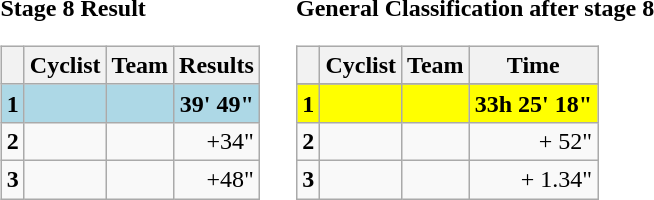<table>
<tr>
<td><strong>Stage 8 Result</strong><br><table class="wikitable">
<tr>
<th></th>
<th>Cyclist</th>
<th>Team</th>
<th>Results</th>
</tr>
<tr style="background:lightblue">
<td><strong>1</strong></td>
<td><strong></strong></td>
<td><strong></strong></td>
<td align=right><strong>39' 49"</strong></td>
</tr>
<tr>
<td><strong>2</strong></td>
<td></td>
<td></td>
<td align=right>+34"</td>
</tr>
<tr>
<td><strong>3</strong></td>
<td></td>
<td></td>
<td align=right>+48"</td>
</tr>
</table>
</td>
<td></td>
<td><strong>General Classification after stage 8</strong><br><table class="wikitable">
<tr>
<th></th>
<th>Cyclist</th>
<th>Team</th>
<th>Time</th>
</tr>
<tr>
</tr>
<tr style="background:yellow">
<td><strong>1</strong></td>
<td><strong></strong></td>
<td><strong></strong></td>
<td align=right><strong>33h 25' 18"</strong></td>
</tr>
<tr>
<td><strong>2</strong></td>
<td></td>
<td></td>
<td align=right>+ 52"</td>
</tr>
<tr>
<td><strong>3</strong></td>
<td></td>
<td></td>
<td align=right>+ 1.34"</td>
</tr>
</table>
</td>
</tr>
</table>
